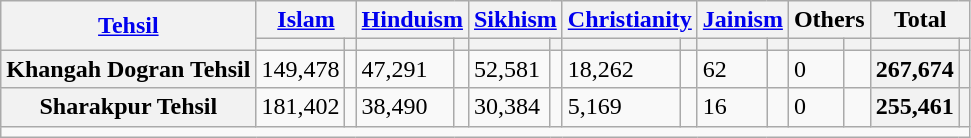<table class="wikitable sortable">
<tr>
<th rowspan="2"><a href='#'>Tehsil</a></th>
<th colspan="2"><a href='#'>Islam</a> </th>
<th colspan="2"><a href='#'>Hinduism</a> </th>
<th colspan="2"><a href='#'>Sikhism</a> </th>
<th colspan="2"><a href='#'>Christianity</a> </th>
<th colspan="2"><a href='#'>Jainism</a> </th>
<th colspan="2">Others</th>
<th colspan="2">Total</th>
</tr>
<tr>
<th><a href='#'></a></th>
<th></th>
<th></th>
<th></th>
<th></th>
<th></th>
<th></th>
<th></th>
<th></th>
<th></th>
<th></th>
<th></th>
<th></th>
<th></th>
</tr>
<tr>
<th>Khangah Dogran Tehsil</th>
<td>149,478</td>
<td></td>
<td>47,291</td>
<td></td>
<td>52,581</td>
<td></td>
<td>18,262</td>
<td></td>
<td>62</td>
<td></td>
<td>0</td>
<td></td>
<th>267,674</th>
<th></th>
</tr>
<tr>
<th>Sharakpur Tehsil</th>
<td>181,402</td>
<td></td>
<td>38,490</td>
<td></td>
<td>30,384</td>
<td></td>
<td>5,169</td>
<td></td>
<td>16</td>
<td></td>
<td>0</td>
<td></td>
<th>255,461</th>
<th></th>
</tr>
<tr class="sortbottom">
<td colspan="15"></td>
</tr>
</table>
